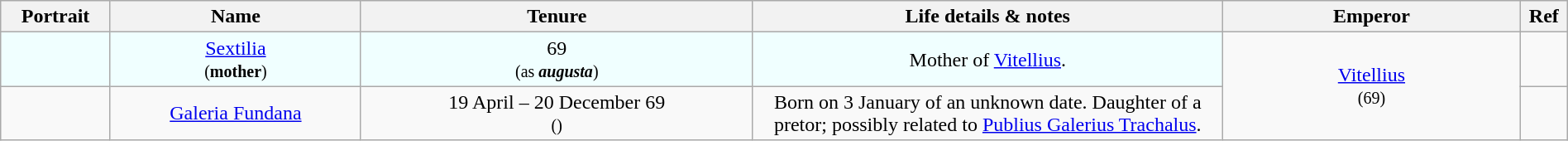<table class="wikitable" style="width:100%; text-align:center;">
<tr>
<th width="7%">Portrait</th>
<th width="16%">Name</th>
<th width="25%">Tenure</th>
<th width="30%">Life details & notes</th>
<th width="19%">Emperor</th>
<th width="3%">Ref</th>
</tr>
<tr>
<td style="background:#F0FFFF;"></td>
<td style="background:#F0FFFF;"><a href='#'>Sextilia</a><br><small>(<strong>mother</strong>)</small></td>
<td style="background:#F0FFFF;">69<br><small>(as <strong><em>augusta</em></strong>)</small></td>
<td style="background:#F0FFFF;">Mother of <a href='#'>Vitellius</a>.</td>
<td rowspan="2"><a href='#'>Vitellius</a><br><small>(69)</small></td>
<td></td>
</tr>
<tr>
<td></td>
<td><a href='#'>Galeria Fundana</a></td>
<td>19 April – 20 December 69<br><small>()</small></td>
<td>Born on 3 January of an unknown date. Daughter of a pretor; possibly related to <a href='#'>Publius Galerius Trachalus</a>.</td>
<td></td>
</tr>
</table>
